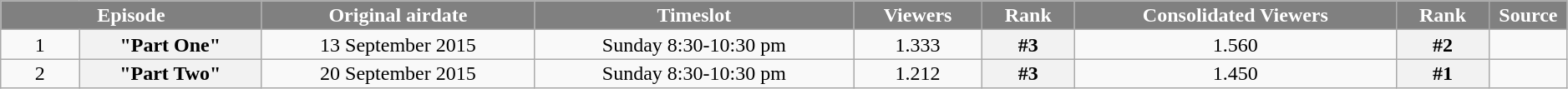<table class="wikitable plainrowheaders" style="text-align:center; line-height:16px; width:99%;">
<tr>
<th scope="col" style="background:grey; color:white;" colspan="2">Episode</th>
<th scope="col" style="background:grey; color:white;">Original airdate</th>
<th scope="col" style="background:grey; color:white;">Timeslot</th>
<th scope="col" style="background:grey; color:white;">Viewers<br><small></small></th>
<th scope="col" style="background:grey; color:white;">Rank<br><small></small></th>
<th scope="col" style="background:grey; color:white;">Consolidated Viewers<br><small></small></th>
<th scope="col" style="background:grey; color:white;">Rank<br><small></small></th>
<th scope="col" style="background:grey; color:white; width:05%;">Source</th>
</tr>
<tr>
<td style="width:05%;">1</td>
<th scope="row" style="text-align:center">"Part One"</th>
<td>13 September 2015</td>
<td>Sunday 8:30-10:30 pm</td>
<td>1.333</td>
<th>#3</th>
<td>1.560</td>
<th>#2</th>
<td></td>
</tr>
<tr>
<td style="width:05%;">2</td>
<th scope="row" style="text-align:center">"Part Two"</th>
<td>20 September 2015</td>
<td>Sunday 8:30-10:30 pm</td>
<td>1.212</td>
<th>#3</th>
<td>1.450</td>
<th>#1</th>
<td></td>
</tr>
</table>
